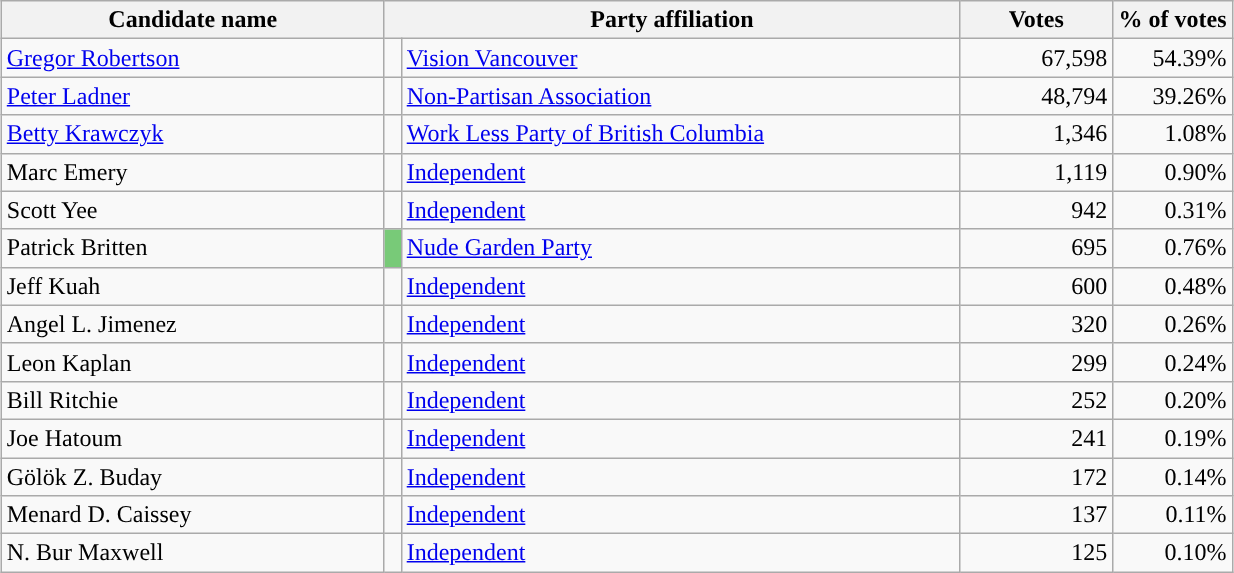<table class="wikitable sortable" style="margin:5px; width: 65%">
<tr>
<th style="width:20%;">Candidate name</th>
<th style="width:30.05%;" colspan="2">Party affiliation</th>
<th style="width:8%;">Votes</th>
<th style="width:5%;">% of votes</th>
</tr>
<tr>
<td data-sort-value="Robertson, Gregor"><a href='#'>Gregor Robertson</a></td>
<td style="background:"></td>
<td><a href='#'>Vision Vancouver</a></td>
<td style="text-align: right;">67,598</td>
<td style="text-align: right;">54.39%</td>
</tr>
<tr>
<td data-sort-value="Ladner, Peter"><a href='#'>Peter Ladner</a></td>
<td style="background:"></td>
<td><a href='#'>Non-Partisan Association</a></td>
<td style="text-align: right;">48,794</td>
<td style="text-align: right;">39.26%</td>
</tr>
<tr>
<td data-sort-value="Krawczyk, Betty"><a href='#'>Betty Krawczyk</a></td>
<td style="background:"></td>
<td><a href='#'>Work Less Party of British Columbia</a></td>
<td style="text-align: right;">1,346</td>
<td style="text-align: right;">1.08%</td>
</tr>
<tr>
<td data-sort-value="Emery, Marc">Marc Emery</td>
<td style="background:"></td>
<td><a href='#'>Independent</a></td>
<td style="text-align: right;">1,119</td>
<td style="text-align: right;">0.90%</td>
</tr>
<tr>
<td data-sort-value="Yee, Scott">Scott Yee</td>
<td style="background:"></td>
<td><a href='#'>Independent</a></td>
<td style="text-align: right;">942</td>
<td style="text-align: right;">0.31%</td>
</tr>
<tr>
<td data-sort-value="Britten, Patrick">Patrick Britten</td>
<td style="background:#78CA78;"></td>
<td><a href='#'>Nude Garden Party</a></td>
<td style="text-align: right;">695</td>
<td style="text-align: right;">0.76%</td>
</tr>
<tr>
<td data-sort-value="Kuah, Jeff">Jeff Kuah</td>
<td style="background:"></td>
<td><a href='#'>Independent</a></td>
<td style="text-align: right;">600</td>
<td style="text-align: right;">0.48%</td>
</tr>
<tr>
<td data-sort-value="Jimenez, Angel L.">Angel L. Jimenez</td>
<td style="background:"></td>
<td><a href='#'>Independent</a></td>
<td style="text-align: right;">320</td>
<td style="text-align: right;">0.26%</td>
</tr>
<tr>
<td data-sort-value="Kaplan, Leon">Leon Kaplan</td>
<td style="background:"></td>
<td><a href='#'>Independent</a></td>
<td style="text-align: right;">299</td>
<td style="text-align: right;">0.24%</td>
</tr>
<tr>
<td data-sort-value="Ritchie, Bill">Bill Ritchie</td>
<td style="background:"></td>
<td><a href='#'>Independent</a></td>
<td style="text-align: right;">252</td>
<td style="text-align: right;">0.20%</td>
</tr>
<tr>
<td data-sort-value="Hatoum, Joe">Joe Hatoum</td>
<td style="background:"></td>
<td><a href='#'>Independent</a></td>
<td style="text-align: right;">241</td>
<td style="text-align: right;">0.19%</td>
</tr>
<tr>
<td data-sort-value="Buday, Gölök Z.">Gölök Z. Buday</td>
<td style="background:"></td>
<td><a href='#'>Independent</a></td>
<td style="text-align: right;">172</td>
<td style="text-align: right;">0.14%</td>
</tr>
<tr>
<td data-sort-value="Caissey, Menard D.">Menard D. Caissey</td>
<td style="background:"></td>
<td><a href='#'>Independent</a></td>
<td style="text-align: right;">137</td>
<td style="text-align: right;">0.11%</td>
</tr>
<tr>
<td data-sort-value="Maxwell, N. Bur">N. Bur Maxwell</td>
<td style="background:"></td>
<td><a href='#'>Independent</a></td>
<td style="text-align: right;">125</td>
<td style="text-align: right;">0.10%</td>
</tr>
</table>
